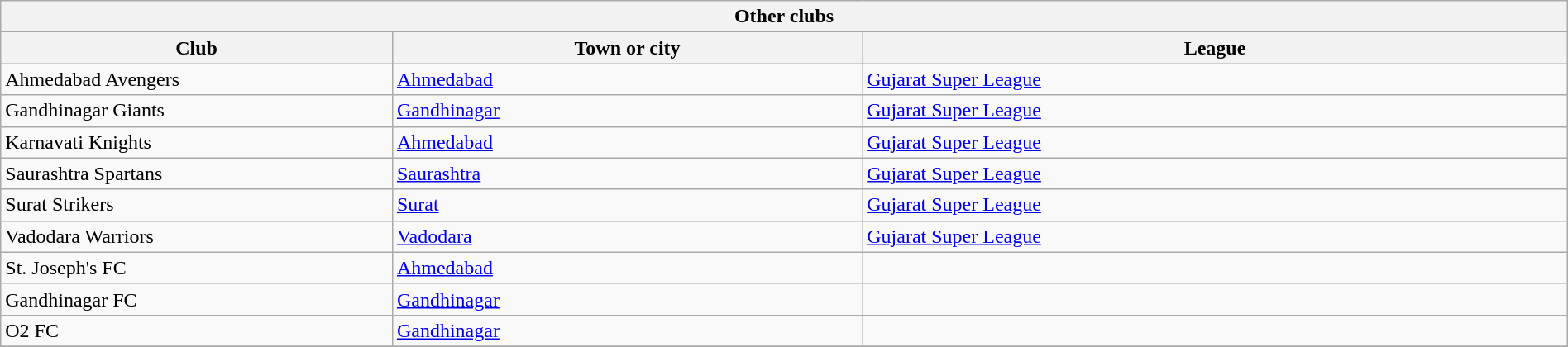<table class="wikitable sortable" width="100%">
<tr>
<th colspan="3">Other clubs</th>
</tr>
<tr>
<th !width="25%">Club</th>
<th width="30%">Town or city</th>
<th width="45%">League</th>
</tr>
<tr>
<td>Ahmedabad Avengers</td>
<td><a href='#'>Ahmedabad</a></td>
<td><a href='#'>Gujarat Super League</a></td>
</tr>
<tr>
<td>Gandhinagar Giants</td>
<td><a href='#'>Gandhinagar</a></td>
<td><a href='#'>Gujarat Super League</a></td>
</tr>
<tr>
<td>Karnavati Knights</td>
<td><a href='#'>Ahmedabad</a></td>
<td><a href='#'>Gujarat Super League</a></td>
</tr>
<tr>
<td>Saurashtra Spartans</td>
<td><a href='#'>Saurashtra</a></td>
<td><a href='#'>Gujarat Super League</a></td>
</tr>
<tr>
<td>Surat Strikers</td>
<td><a href='#'>Surat</a></td>
<td><a href='#'>Gujarat Super League</a></td>
</tr>
<tr>
<td>Vadodara Warriors</td>
<td><a href='#'>Vadodara</a></td>
<td><a href='#'>Gujarat Super League</a></td>
</tr>
<tr>
<td>St. Joseph's FC</td>
<td><a href='#'>Ahmedabad</a></td>
<td align="center"></td>
</tr>
<tr>
<td>Gandhinagar FC</td>
<td><a href='#'>Gandhinagar</a></td>
<td></td>
</tr>
<tr>
<td>O2 FC</td>
<td><a href='#'>Gandhinagar</a></td>
<td></td>
</tr>
<tr>
</tr>
</table>
